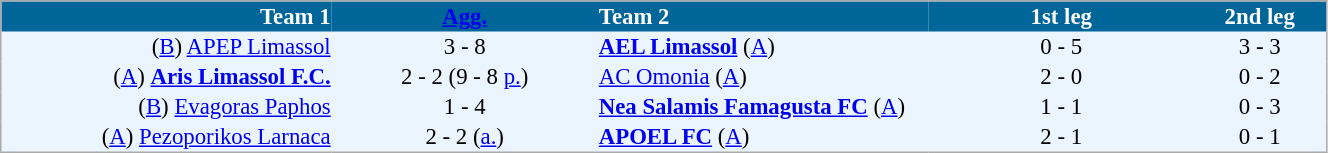<table cellspacing="0" style="background: #EBF5FF; border: 1px #aaa solid; border-collapse: collapse; font-size: 95%;" width=70%>
<tr bgcolor=#006699 style="color:white;">
<th width=25% align="right">Team 1</th>
<th width=20% align="center"><a href='#'>Agg.</a></th>
<th width=25% align="left">Team 2</th>
<th width=20% align="center">1st leg</th>
<th width=20% align="center">2nd leg</th>
</tr>
<tr>
<td align=right>(<a href='#'>B</a>) <a href='#'>APEP Limassol</a></td>
<td align=center>3 - 8</td>
<td align=left><strong><a href='#'>AEL Limassol</a></strong> (<a href='#'>A</a>)</td>
<td align=center>0 - 5</td>
<td align=center>3 - 3</td>
</tr>
<tr>
<td align=right>(<a href='#'>A</a>) <strong><a href='#'>Aris Limassol F.C.</a></strong></td>
<td align=center>2 - 2 (9 - 8 <a href='#'>p.</a>)</td>
<td align=left><a href='#'>AC Omonia</a> (<a href='#'>A</a>)</td>
<td align=center>2 - 0</td>
<td align=center>0 - 2</td>
</tr>
<tr>
<td align=right>(<a href='#'>B</a>) <a href='#'>Evagoras Paphos</a></td>
<td align=center>1 - 4</td>
<td align=left><strong><a href='#'>Nea Salamis Famagusta FC</a></strong> (<a href='#'>A</a>)</td>
<td align=center>1 - 1</td>
<td align=center>0 - 3</td>
</tr>
<tr>
<td align=right>(<a href='#'>A</a>) <a href='#'>Pezoporikos Larnaca</a></td>
<td align=center>2 - 2 (<a href='#'>a.</a>)</td>
<td align=left><strong><a href='#'>APOEL FC</a></strong> (<a href='#'>A</a>)</td>
<td align=center>2 - 1</td>
<td align=center>0 - 1</td>
</tr>
<tr>
</tr>
</table>
